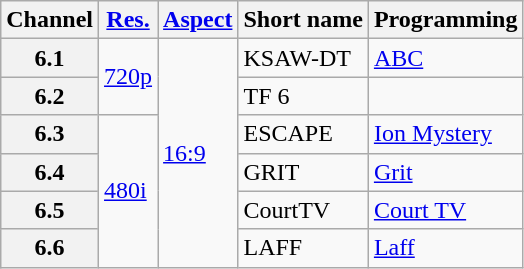<table class="wikitable">
<tr>
<th>Channel</th>
<th><a href='#'>Res.</a></th>
<th><a href='#'>Aspect</a></th>
<th>Short name</th>
<th>Programming</th>
</tr>
<tr>
<th scope = "row">6.1</th>
<td rowspan=2><a href='#'>720p</a></td>
<td rowspan="6"><a href='#'>16:9</a></td>
<td>KSAW-DT</td>
<td><a href='#'>ABC</a></td>
</tr>
<tr>
<th scope = "row">6.2</th>
<td>TF 6</td>
<td></td>
</tr>
<tr>
<th scope = "row">6.3</th>
<td rowspan=4><a href='#'>480i</a></td>
<td>ESCAPE</td>
<td><a href='#'>Ion Mystery</a></td>
</tr>
<tr>
<th scope = "row">6.4</th>
<td>GRIT</td>
<td><a href='#'>Grit</a></td>
</tr>
<tr>
<th scope = "row">6.5</th>
<td>CourtTV</td>
<td><a href='#'>Court TV</a></td>
</tr>
<tr>
<th scope = "row">6.6</th>
<td>LAFF</td>
<td><a href='#'>Laff</a></td>
</tr>
</table>
